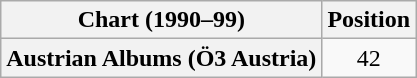<table class="wikitable sortable plainrowheaders" style="text-align:center;">
<tr>
<th scope="col">Chart (1990–99)</th>
<th scope="col">Position</th>
</tr>
<tr>
<th scope="row">Austrian Albums (Ö3 Austria)</th>
<td>42</td>
</tr>
</table>
